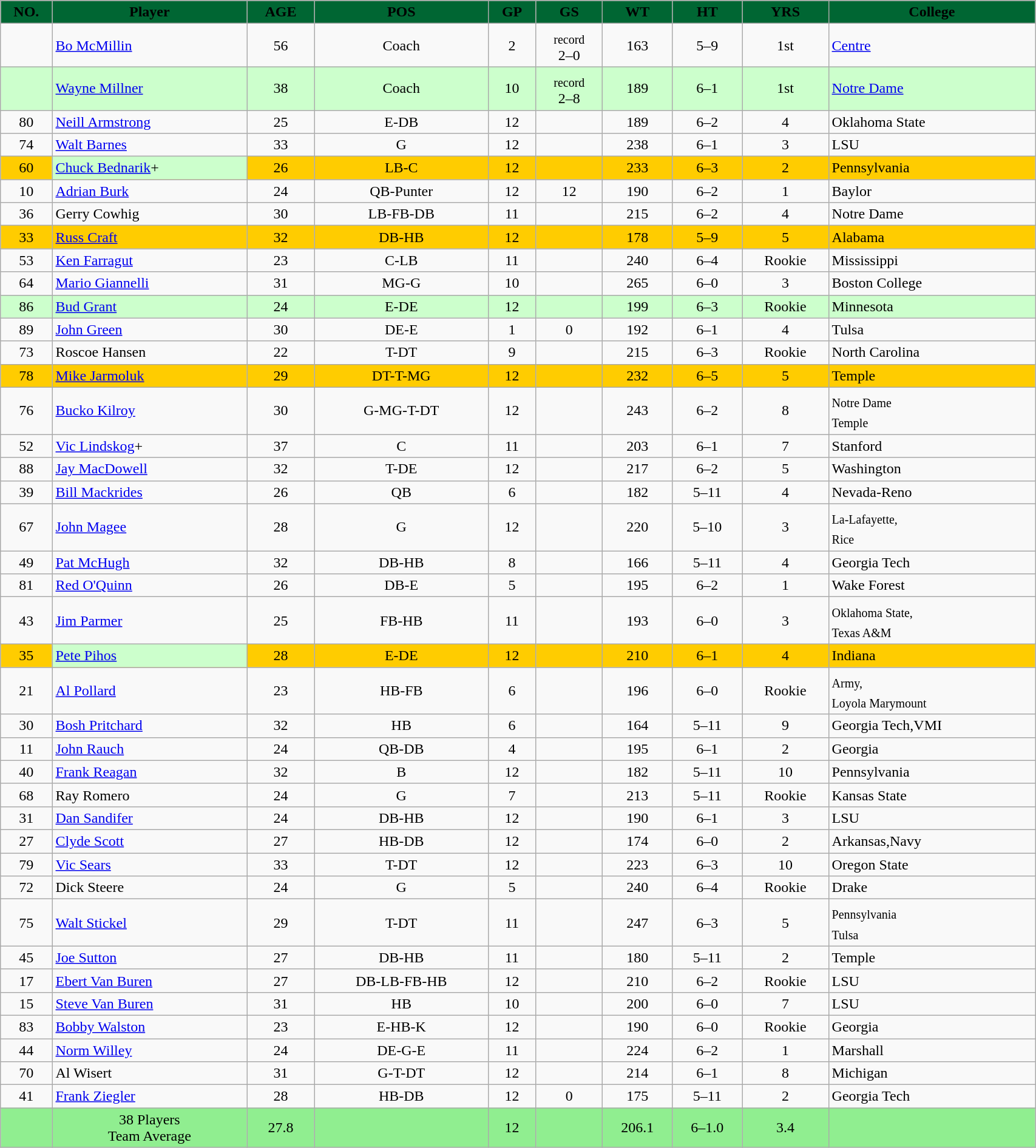<table class="wikitable sortable sortable" style="width:90%">
<tr>
<th style="background:#006633;" width=5%><span>NO. </span></th>
<th !width=15% style="background:#006633;"><span>Player</span></th>
<th !width=4% style="background:#006633;"><span>AGE </span></th>
<th !width=6% style="background:#006633;"><span>POS </span></th>
<th !width=3% style="background:#006633;"><span>GP </span></th>
<th !width=1% style="background:#006633;"><span>GS</span></th>
<th !width=4% style="background:#006633;"><span>WT</span></th>
<th !width=4% style="background:#006633;"><span>HT</span></th>
<th !width=1% style="background:#006633;"><span>YRS</span></th>
<th !width=15% style="background:#006633;"><span>College</span></th>
</tr>
<tr align=center   background=#00cc00>
<td></td>
<td - align=left><a href='#'>Bo McMillin</a></td>
<td>56</td>
<td>Coach</td>
<td>2</td>
<td><sub>record</sub><br>2–0</td>
<td>163</td>
<td>5–9</td>
<td>1st</td>
<td - align=left><a href='#'>Centre</a></td>
</tr>
<tr align=center  bgcolor=#ccffcc>
<td></td>
<td - align=left><a href='#'>Wayne Millner</a></td>
<td>38</td>
<td>Coach</td>
<td>10</td>
<td><sub>record</sub><br>2–8</td>
<td>189</td>
<td>6–1</td>
<td>1st</td>
<td - align=left><a href='#'>Notre Dame</a></td>
</tr>
<tr align=center>
<td>80</td>
<td - align=left><a href='#'>Neill Armstrong</a></td>
<td>25</td>
<td>E-DB</td>
<td>12</td>
<td></td>
<td>189</td>
<td>6–2</td>
<td>4</td>
<td - align=left>Oklahoma State</td>
</tr>
<tr align=center>
<td>74</td>
<td - align=left><a href='#'>Walt Barnes</a></td>
<td>33</td>
<td>G</td>
<td>12</td>
<td></td>
<td>238</td>
<td>6–1</td>
<td>3</td>
<td - align=left>LSU</td>
</tr>
<tr align=center	  bgcolor=#ffcc00>
<td>60</td>
<td - align=left bgcolor=#ccffcc><a href='#'>Chuck Bednarik</a>+</td>
<td>26</td>
<td>LB-C</td>
<td>12</td>
<td></td>
<td>233</td>
<td>6–3</td>
<td>2</td>
<td - align=left>Pennsylvania</td>
</tr>
<tr align=center>
<td>10</td>
<td - align=left><a href='#'>Adrian Burk</a></td>
<td>24</td>
<td>QB-Punter</td>
<td>12</td>
<td>12</td>
<td>190</td>
<td>6–2</td>
<td>1</td>
<td - align=left>Baylor</td>
</tr>
<tr align=center>
<td>36</td>
<td - align=left>Gerry Cowhig</td>
<td>30</td>
<td>LB-FB-DB</td>
<td>11</td>
<td></td>
<td>215</td>
<td>6–2</td>
<td>4</td>
<td - align=left>Notre Dame</td>
</tr>
<tr align=center	  bgcolor=#ffcc00>
<td>33</td>
<td - align=left><a href='#'>Russ Craft</a></td>
<td>32</td>
<td>DB-HB</td>
<td>12</td>
<td></td>
<td>178</td>
<td>5–9</td>
<td>5</td>
<td - align=left>Alabama</td>
</tr>
<tr align=center>
<td>53</td>
<td - align=left><a href='#'>Ken Farragut</a></td>
<td>23</td>
<td>C-LB</td>
<td>11</td>
<td></td>
<td>240</td>
<td>6–4</td>
<td>Rookie</td>
<td - align=left>Mississippi</td>
</tr>
<tr align=center>
<td>64</td>
<td - align=left><a href='#'>Mario Giannelli</a></td>
<td>31</td>
<td>MG-G</td>
<td>10</td>
<td></td>
<td>265</td>
<td>6–0</td>
<td>3</td>
<td - align=left>Boston College</td>
</tr>
<tr align=center	 bgcolor=#ccffcc>
<td>86</td>
<td - align=left><a href='#'>Bud Grant</a></td>
<td>24</td>
<td>E-DE</td>
<td>12</td>
<td></td>
<td>199</td>
<td>6–3</td>
<td>Rookie</td>
<td - align=left>Minnesota</td>
</tr>
<tr align=center>
<td>89</td>
<td - align=left><a href='#'>John Green</a></td>
<td>30</td>
<td>DE-E</td>
<td>1</td>
<td>0</td>
<td>192</td>
<td>6–1</td>
<td>4</td>
<td - align=left>Tulsa</td>
</tr>
<tr align=center>
<td>73</td>
<td - align=left>Roscoe Hansen</td>
<td>22</td>
<td>T-DT</td>
<td>9</td>
<td></td>
<td>215</td>
<td>6–3</td>
<td>Rookie</td>
<td - align=left>North Carolina</td>
</tr>
<tr align=center	  bgcolor=#ffcc00>
<td>78</td>
<td - align=left><a href='#'>Mike Jarmoluk</a></td>
<td>29</td>
<td>DT-T-MG</td>
<td>12</td>
<td></td>
<td>232</td>
<td>6–5</td>
<td>5</td>
<td - align=left>Temple</td>
</tr>
<tr align=center>
<td>76</td>
<td - align=left><a href='#'>Bucko Kilroy</a></td>
<td>30</td>
<td>G-MG-T-DT</td>
<td>12</td>
<td></td>
<td>243</td>
<td>6–2</td>
<td>8</td>
<td - align=left><sub>Notre Dame <br>Temple</sub></td>
</tr>
<tr align=center>
<td>52</td>
<td - align=left><a href='#'>Vic Lindskog</a>+</td>
<td>37</td>
<td>C</td>
<td>11</td>
<td></td>
<td>203</td>
<td>6–1</td>
<td>7</td>
<td - align=left>Stanford</td>
</tr>
<tr align=center>
<td>88</td>
<td - align=left><a href='#'>Jay MacDowell</a></td>
<td>32</td>
<td>T-DE</td>
<td>12</td>
<td></td>
<td>217</td>
<td>6–2</td>
<td>5</td>
<td - align=left>Washington</td>
</tr>
<tr align=center>
<td>39</td>
<td - align=left><a href='#'>Bill Mackrides</a></td>
<td>26</td>
<td>QB</td>
<td>6</td>
<td></td>
<td>182</td>
<td>5–11</td>
<td>4</td>
<td - align=left>Nevada-Reno</td>
</tr>
<tr align=center>
<td>67</td>
<td - align=left><a href='#'>John Magee</a></td>
<td>28</td>
<td>G</td>
<td>12</td>
<td></td>
<td>220</td>
<td>5–10</td>
<td>3</td>
<td - align=left><sub>La-Lafayette,<br>Rice</sub></td>
</tr>
<tr align=center>
<td>49</td>
<td - align=left><a href='#'>Pat McHugh</a></td>
<td>32</td>
<td>DB-HB</td>
<td>8</td>
<td></td>
<td>166</td>
<td>5–11</td>
<td>4</td>
<td - align=left>Georgia Tech</td>
</tr>
<tr align=center>
<td>81</td>
<td - align=left><a href='#'>Red O'Quinn</a></td>
<td>26</td>
<td>DB-E</td>
<td>5</td>
<td></td>
<td>195</td>
<td>6–2</td>
<td>1</td>
<td - align=left>Wake Forest</td>
</tr>
<tr align=center>
<td>43</td>
<td - align=left><a href='#'>Jim Parmer</a></td>
<td>25</td>
<td>FB-HB</td>
<td>11</td>
<td></td>
<td>193</td>
<td>6–0</td>
<td>3</td>
<td - align=left><sub>Oklahoma State,<br>Texas A&M</sub></td>
</tr>
<tr align=center	bgcolor=#ffcc00>
<td>35</td>
<td - align=left bgcolor=#ccffcc><a href='#'>Pete Pihos</a></td>
<td>28</td>
<td>E-DE</td>
<td>12</td>
<td></td>
<td>210</td>
<td>6–1</td>
<td>4</td>
<td - align=left>Indiana</td>
</tr>
<tr align=center>
<td>21</td>
<td - align=left><a href='#'>Al Pollard</a></td>
<td>23</td>
<td>HB-FB</td>
<td>6</td>
<td></td>
<td>196</td>
<td>6–0</td>
<td>Rookie</td>
<td - align=left><sub>Army,<br>Loyola Marymount </sub></td>
</tr>
<tr align=center>
<td>30</td>
<td - align=left><a href='#'>Bosh Pritchard</a></td>
<td>32</td>
<td>HB</td>
<td>6</td>
<td></td>
<td>164</td>
<td>5–11</td>
<td>9</td>
<td - align=left>Georgia Tech,VMI</td>
</tr>
<tr align=center>
<td>11</td>
<td - align=left><a href='#'>John Rauch</a></td>
<td>24</td>
<td>QB-DB</td>
<td>4</td>
<td></td>
<td>195</td>
<td>6–1</td>
<td>2</td>
<td - align=left>Georgia</td>
</tr>
<tr align=center>
<td>40</td>
<td - align=left><a href='#'>Frank Reagan</a></td>
<td>32</td>
<td>B</td>
<td>12</td>
<td></td>
<td>182</td>
<td>5–11</td>
<td>10</td>
<td - align=left>Pennsylvania</td>
</tr>
<tr align=center>
<td>68</td>
<td - align=left>Ray Romero</td>
<td>24</td>
<td>G</td>
<td>7</td>
<td></td>
<td>213</td>
<td>5–11</td>
<td>Rookie</td>
<td - align=left>Kansas State</td>
</tr>
<tr align=center>
<td>31</td>
<td - align=left><a href='#'>Dan Sandifer</a></td>
<td>24</td>
<td>DB-HB</td>
<td>12</td>
<td></td>
<td>190</td>
<td>6–1</td>
<td>3</td>
<td - align=left>LSU</td>
</tr>
<tr align=center>
<td>27</td>
<td - align=left><a href='#'>Clyde Scott</a></td>
<td>27</td>
<td>HB-DB</td>
<td>12</td>
<td></td>
<td>174</td>
<td>6–0</td>
<td>2</td>
<td - align=left>Arkansas,Navy</td>
</tr>
<tr align=center>
<td>79</td>
<td - align=left><a href='#'>Vic Sears</a></td>
<td>33</td>
<td>T-DT</td>
<td>12</td>
<td></td>
<td>223</td>
<td>6–3</td>
<td>10</td>
<td - align=left>Oregon State</td>
</tr>
<tr align=center>
<td>72</td>
<td - align=left>Dick Steere</td>
<td>24</td>
<td>G</td>
<td>5</td>
<td></td>
<td>240</td>
<td>6–4</td>
<td>Rookie</td>
<td - align=left>Drake</td>
</tr>
<tr align=center>
<td>75</td>
<td - align=left><a href='#'>Walt Stickel</a></td>
<td>29</td>
<td>T-DT</td>
<td>11</td>
<td></td>
<td>247</td>
<td>6–3</td>
<td>5</td>
<td - align=left><sub>Pennsylvania <br>Tulsa </sub></td>
</tr>
<tr align=center>
<td>45</td>
<td - align=left><a href='#'>Joe Sutton</a></td>
<td>27</td>
<td>DB-HB</td>
<td>11</td>
<td></td>
<td>180</td>
<td>5–11</td>
<td>2</td>
<td - align=left>Temple</td>
</tr>
<tr align=center>
<td>17</td>
<td - align=left><a href='#'>Ebert Van Buren</a></td>
<td>27</td>
<td>DB-LB-FB-HB</td>
<td>12</td>
<td></td>
<td>210</td>
<td>6–2</td>
<td>Rookie</td>
<td - align=left>LSU</td>
</tr>
<tr align=center>
<td>15</td>
<td - align=left><a href='#'>Steve Van Buren</a></td>
<td>31</td>
<td>HB</td>
<td>10</td>
<td></td>
<td>200</td>
<td>6–0</td>
<td>7</td>
<td - align=left>LSU</td>
</tr>
<tr align=center>
<td>83</td>
<td - align=left><a href='#'>Bobby Walston</a></td>
<td>23</td>
<td>E-HB-K</td>
<td>12</td>
<td></td>
<td>190</td>
<td>6–0</td>
<td>Rookie</td>
<td - align=left>Georgia</td>
</tr>
<tr align=center>
<td>44</td>
<td - align=left><a href='#'>Norm Willey</a></td>
<td>24</td>
<td>DE-G-E</td>
<td>11</td>
<td></td>
<td>224</td>
<td>6–2</td>
<td>1</td>
<td - align=left>Marshall</td>
</tr>
<tr align=center>
<td>70</td>
<td - align=left>Al Wisert</td>
<td>31</td>
<td>G-T-DT</td>
<td>12</td>
<td></td>
<td>214</td>
<td>6–1</td>
<td>8</td>
<td - align=left>Michigan</td>
</tr>
<tr align=center>
<td>41</td>
<td - align=left><a href='#'>Frank Ziegler</a></td>
<td>28</td>
<td>HB-DB</td>
<td>12</td>
<td>0</td>
<td>175</td>
<td>5–11</td>
<td>2</td>
<td - align=left>Georgia Tech</td>
</tr>
<tr align=center  bgcolor="90EE90">
<td></td>
<td>38 Players<br> Team Average</td>
<td>27.8</td>
<td></td>
<td>12</td>
<td></td>
<td>206.1</td>
<td>6–1.0</td>
<td>3.4</td>
<td></td>
</tr>
</table>
